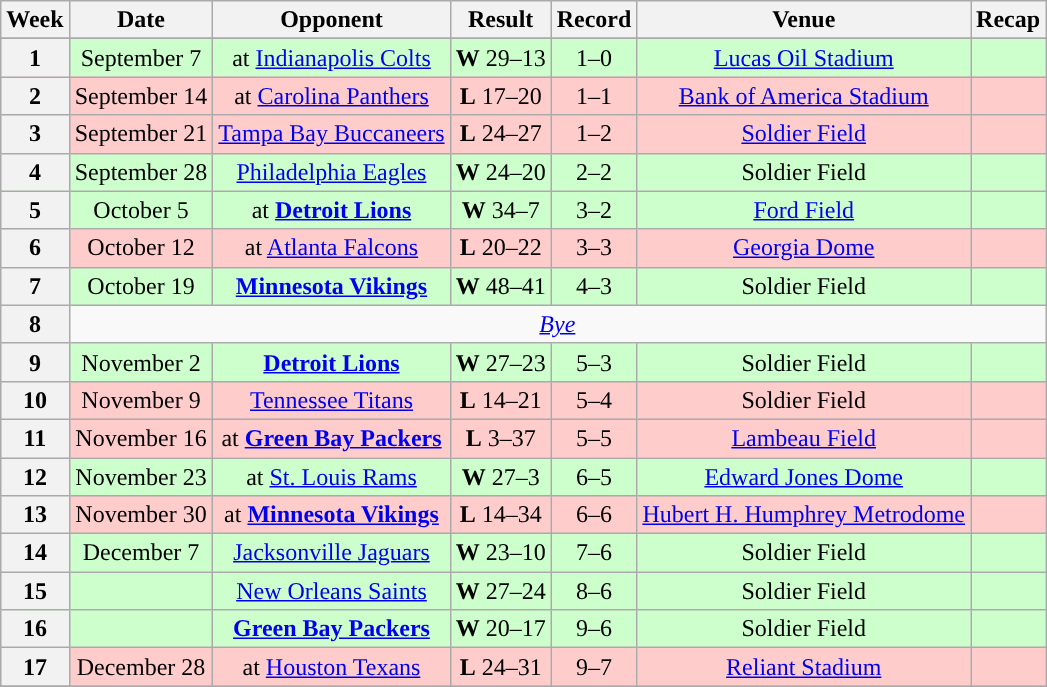<table class="wikitable" style="text-align:center">
<tr>
<th>Week</th>
<th>Date</th>
<th>Opponent</th>
<th>Result</th>
<th>Record</th>
<th>Venue</th>
<th>Recap</th>
</tr>
<tr>
</tr>
<tr style="background:#cfc">
<th>1</th>
<td>September 7</td>
<td>at <a href='#'>Indianapolis Colts</a></td>
<td><strong>W</strong> 29–13</td>
<td>1–0</td>
<td><a href='#'>Lucas Oil Stadium</a></td>
<td></td>
</tr>
<tr style="background:#fcc">
<th>2</th>
<td>September 14</td>
<td>at <a href='#'>Carolina Panthers</a></td>
<td><strong>L</strong> 17–20</td>
<td>1–1</td>
<td><a href='#'>Bank of America Stadium</a></td>
<td></td>
</tr>
<tr style="background:#fcc">
<th>3</th>
<td>September 21</td>
<td><a href='#'>Tampa Bay Buccaneers</a></td>
<td><strong>L</strong> 24–27 </td>
<td>1–2</td>
<td><a href='#'>Soldier Field</a></td>
<td></td>
</tr>
<tr style="background:#cfc">
<th>4</th>
<td>September 28</td>
<td><a href='#'>Philadelphia Eagles</a></td>
<td><strong>W</strong> 24–20</td>
<td>2–2</td>
<td>Soldier Field</td>
<td></td>
</tr>
<tr style="background:#cfc">
<th>5</th>
<td>October 5</td>
<td>at <strong><a href='#'>Detroit Lions</a></strong></td>
<td><strong>W</strong> 34–7</td>
<td>3–2</td>
<td><a href='#'>Ford Field</a></td>
<td></td>
</tr>
<tr style="background:#fcc">
<th>6</th>
<td>October 12</td>
<td>at <a href='#'>Atlanta Falcons</a></td>
<td><strong>L</strong> 20–22</td>
<td>3–3</td>
<td><a href='#'>Georgia Dome</a></td>
<td></td>
</tr>
<tr style="background:#cfc">
<th>7</th>
<td>October 19</td>
<td><strong><a href='#'> Minnesota Vikings</a></strong></td>
<td><strong>W</strong> 48–41</td>
<td>4–3</td>
<td>Soldier Field</td>
<td></td>
</tr>
<tr>
<th style="text-align:center;">8</th>
<td colspan="6"  style="text-align:center; vertical-align:middle;"><em><a href='#'>Bye</a></em></td>
</tr>
<tr style="background:#cfc; text-align:center;">
<th>9</th>
<td>November 2</td>
<td><strong><a href='#'>Detroit Lions</a></strong></td>
<td><strong>W</strong> 27–23</td>
<td>5–3</td>
<td>Soldier Field</td>
<td></td>
</tr>
<tr style="background:#fcc">
<th>10</th>
<td>November 9</td>
<td><a href='#'>Tennessee Titans</a></td>
<td><strong>L</strong> 14–21</td>
<td>5–4</td>
<td>Soldier Field</td>
<td></td>
</tr>
<tr style="background:#fcc">
<th>11</th>
<td>November 16</td>
<td>at <strong><a href='#'>Green Bay Packers</a></strong></td>
<td><strong>L</strong> 3–37</td>
<td>5–5</td>
<td><a href='#'>Lambeau Field</a></td>
<td></td>
</tr>
<tr style="background:#cfc">
<th>12</th>
<td>November 23</td>
<td>at <a href='#'>St. Louis Rams</a></td>
<td><strong>W</strong> 27–3</td>
<td>6–5</td>
<td><a href='#'>Edward Jones Dome</a></td>
<td></td>
</tr>
<tr style="background:#fcc">
<th>13</th>
<td>November 30</td>
<td>at <strong><a href='#'>Minnesota Vikings</a></strong></td>
<td><strong>L</strong> 14–34</td>
<td>6–6</td>
<td><a href='#'>Hubert H. Humphrey Metrodome</a></td>
<td></td>
</tr>
<tr style="background:#cfc">
<th>14</th>
<td>December 7</td>
<td><a href='#'>Jacksonville Jaguars</a></td>
<td><strong>W</strong> 23–10</td>
<td>7–6</td>
<td>Soldier Field</td>
<td></td>
</tr>
<tr style="background:#cfc">
<th>15</th>
<td></td>
<td><a href='#'>New Orleans Saints</a></td>
<td><strong>W</strong> 27–24 </td>
<td>8–6</td>
<td>Soldier Field</td>
<td></td>
</tr>
<tr style="background:#cfc">
<th>16</th>
<td></td>
<td><strong><a href='#'>Green Bay Packers</a></strong></td>
<td><strong>W</strong> 20–17 </td>
<td>9–6</td>
<td>Soldier Field</td>
<td></td>
</tr>
<tr style="background:#fcc">
<th>17</th>
<td>December 28</td>
<td>at <a href='#'>Houston Texans</a></td>
<td><strong>L</strong> 24–31</td>
<td>9–7</td>
<td><a href='#'>Reliant Stadium</a></td>
<td></td>
</tr>
<tr>
</tr>
</table>
